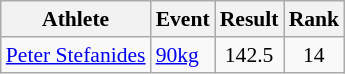<table class=wikitable style="font-size:90%">
<tr>
<th>Athlete</th>
<th>Event</th>
<th>Result</th>
<th>Rank</th>
</tr>
<tr>
<td><a href='#'>Peter Stefanides</a></td>
<td><a href='#'>90kg</a></td>
<td style="text-align:center;">142.5</td>
<td style="text-align:center;">14</td>
</tr>
</table>
